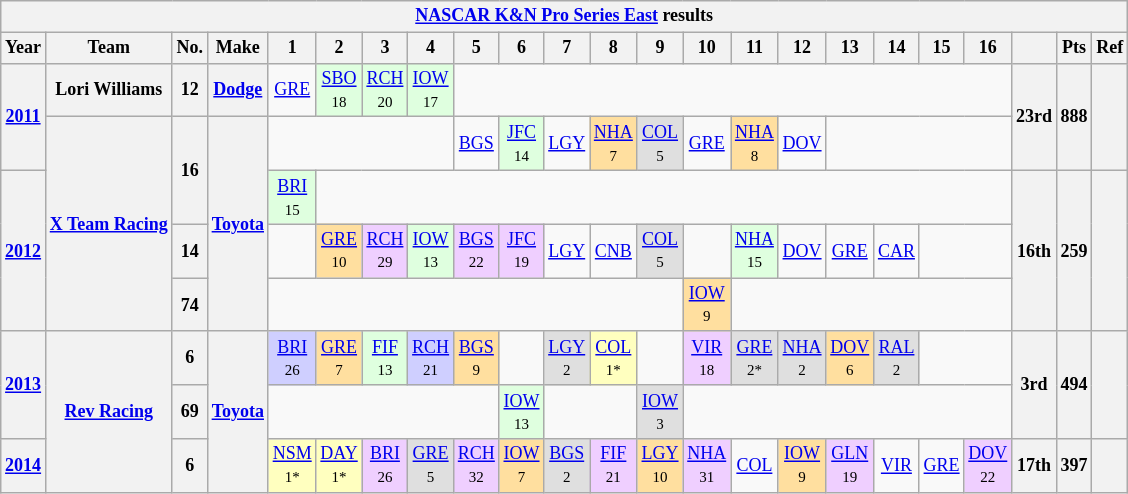<table class="wikitable" style="text-align:center; font-size:75%">
<tr>
<th colspan=23><a href='#'>NASCAR K&N Pro Series East</a> results</th>
</tr>
<tr>
<th>Year</th>
<th>Team</th>
<th>No.</th>
<th>Make</th>
<th>1</th>
<th>2</th>
<th>3</th>
<th>4</th>
<th>5</th>
<th>6</th>
<th>7</th>
<th>8</th>
<th>9</th>
<th>10</th>
<th>11</th>
<th>12</th>
<th>13</th>
<th>14</th>
<th>15</th>
<th>16</th>
<th></th>
<th>Pts</th>
<th>Ref</th>
</tr>
<tr>
<th rowspan=2><a href='#'>2011</a></th>
<th>Lori Williams</th>
<th>12</th>
<th><a href='#'>Dodge</a></th>
<td><a href='#'>GRE</a></td>
<td style="background:#DFFFDF;"><a href='#'>SBO</a><br><small>18</small></td>
<td style="background:#DFFFDF;"><a href='#'>RCH</a><br><small>20</small></td>
<td style="background:#DFFFDF;"><a href='#'>IOW</a><br><small>17</small></td>
<td colspan=12></td>
<th rowspan=2>23rd</th>
<th rowspan=2>888</th>
<th rowspan=2></th>
</tr>
<tr>
<th rowspan=4><a href='#'>X Team Racing</a></th>
<th rowspan=2>16</th>
<th rowspan=4><a href='#'>Toyota</a></th>
<td colspan=4></td>
<td><a href='#'>BGS</a></td>
<td style="background:#DFFFDF;"><a href='#'>JFC</a><br><small>14</small></td>
<td><a href='#'>LGY</a></td>
<td style="background:#FFDF9F;"><a href='#'>NHA</a><br><small>7</small></td>
<td style="background:#DFDFDF;"><a href='#'>COL</a><br><small>5</small></td>
<td><a href='#'>GRE</a></td>
<td style="background:#FFDF9F;"><a href='#'>NHA</a><br><small>8</small></td>
<td><a href='#'>DOV</a></td>
<td colspan=4></td>
</tr>
<tr>
<th rowspan=3><a href='#'>2012</a></th>
<td style="background:#DFFFDF;"><a href='#'>BRI</a><br><small>15</small></td>
<td colspan=15></td>
<th rowspan=3>16th</th>
<th rowspan=3>259</th>
<th rowspan=3></th>
</tr>
<tr>
<th>14</th>
<td></td>
<td style="background:#FFDF9F;"><a href='#'>GRE</a><br><small>10</small></td>
<td style="background:#EFCFFF;"><a href='#'>RCH</a><br><small>29</small></td>
<td style="background:#DFFFDF;"><a href='#'>IOW</a><br><small>13</small></td>
<td style="background:#EFCFFF;"><a href='#'>BGS</a><br><small>22</small></td>
<td style="background:#EFCFFF;"><a href='#'>JFC</a><br><small>19</small></td>
<td><a href='#'>LGY</a></td>
<td><a href='#'>CNB</a></td>
<td style="background:#DFDFDF;"><a href='#'>COL</a><br><small>5</small></td>
<td></td>
<td style="background:#DFFFDF;"><a href='#'>NHA</a><br><small>15</small></td>
<td><a href='#'>DOV</a></td>
<td><a href='#'>GRE</a></td>
<td><a href='#'>CAR</a></td>
<td colspan=2></td>
</tr>
<tr>
<th>74</th>
<td colspan=9></td>
<td style="background:#FFDF9F;"><a href='#'>IOW</a><br><small>9</small></td>
<td colspan=6></td>
</tr>
<tr>
<th rowspan=2><a href='#'>2013</a></th>
<th rowspan=3><a href='#'>Rev Racing</a></th>
<th>6</th>
<th rowspan=3><a href='#'>Toyota</a></th>
<td style="background:#CFCFFF;"><a href='#'>BRI</a><br><small>26</small></td>
<td style="background:#FFDF9F;"><a href='#'>GRE</a><br><small>7</small></td>
<td style="background:#DFFFDF;"><a href='#'>FIF</a><br><small>13</small></td>
<td style="background:#CFCFFF;"><a href='#'>RCH</a><br><small>21</small></td>
<td style="background:#FFDF9F;"><a href='#'>BGS</a><br><small>9</small></td>
<td></td>
<td style="background:#DFDFDF;"><a href='#'>LGY</a><br><small>2</small></td>
<td style="background:#FFFFBF;"><a href='#'>COL</a><br><small>1*</small></td>
<td></td>
<td style="background:#EFCFFF;"><a href='#'>VIR</a><br><small>18</small></td>
<td style="background:#DFDFDF;"><a href='#'>GRE</a><br><small>2*</small></td>
<td style="background:#DFDFDF;"><a href='#'>NHA</a><br><small>2</small></td>
<td style="background:#FFDF9F;"><a href='#'>DOV</a><br><small>6</small></td>
<td style="background:#DFDFDF;"><a href='#'>RAL</a><br><small>2</small></td>
<td colspan=2></td>
<th rowspan=2>3rd</th>
<th rowspan=2>494</th>
<th rowspan=2></th>
</tr>
<tr>
<th>69</th>
<td colspan=5></td>
<td style="background:#DFFFDF;"><a href='#'>IOW</a><br><small>13</small></td>
<td colspan=2></td>
<td style="background:#DFDFDF;"><a href='#'>IOW</a><br><small>3</small></td>
<td colspan=7></td>
</tr>
<tr>
<th><a href='#'>2014</a></th>
<th>6</th>
<td style="background:#FFFFBF;"><a href='#'>NSM</a><br><small>1*</small></td>
<td style="background:#FFFFBF;"><a href='#'>DAY</a><br><small>1*</small></td>
<td style="background:#EFCFFF;"><a href='#'>BRI</a><br><small>26</small></td>
<td style="background:#DFDFDF;"><a href='#'>GRE</a><br><small>5</small></td>
<td style="background:#EFCFFF;"><a href='#'>RCH</a><br><small>32</small></td>
<td style="background:#FFDF9F;"><a href='#'>IOW</a><br><small>7</small></td>
<td style="background:#DFDFDF;"><a href='#'>BGS</a><br><small>2</small></td>
<td style="background:#EFCFFF;"><a href='#'>FIF</a><br><small>21</small></td>
<td style="background:#FFDF9F;"><a href='#'>LGY</a><br><small>10</small></td>
<td style="background:#EFCFFF;"><a href='#'>NHA</a><br><small>31</small></td>
<td><a href='#'>COL</a></td>
<td style="background:#FFDF9F;"><a href='#'>IOW</a><br><small>9</small></td>
<td style="background:#EFCFFF;"><a href='#'>GLN</a><br><small>19</small></td>
<td><a href='#'>VIR</a></td>
<td><a href='#'>GRE</a></td>
<td style="background:#EFCFFF;"><a href='#'>DOV</a><br><small>22</small></td>
<th>17th</th>
<th>397</th>
<th></th>
</tr>
</table>
